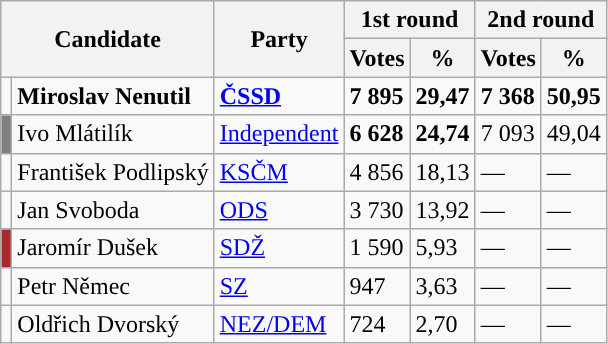<table class="wikitable sortable">
<tr>
<th colspan="2" rowspan="2">Candidate</th>
<th rowspan="2">Party</th>
<th colspan="2">1st round</th>
<th colspan="2">2nd round</th>
</tr>
<tr>
<th>Votes</th>
<th>%</th>
<th>Votes</th>
<th>%</th>
</tr>
<tr>
<td style="background-color:"></td>
<td><strong>Miroslav Nenutil</strong></td>
<td><strong><a href='#'>ČSSD</a></strong></td>
<td><strong>7 895</strong></td>
<td><strong>29,47</strong></td>
<td><strong>7 368</strong></td>
<td><strong>50,95</strong></td>
</tr>
<tr>
<td style="background-color:grey"></td>
<td>Ivo Mlátilík</td>
<td><a href='#'>Independent</a></td>
<td><strong>6 628</strong></td>
<td><strong>24,74</strong></td>
<td>7 093</td>
<td>49,04</td>
</tr>
<tr>
<td style="background-color:"></td>
<td>František Podlipský</td>
<td><a href='#'>KSČM</a></td>
<td>4 856</td>
<td>18,13</td>
<td>—</td>
<td>—</td>
</tr>
<tr>
<td style="background-color:"></td>
<td>Jan Svoboda</td>
<td><a href='#'>ODS</a></td>
<td>3 730</td>
<td>13,92</td>
<td>—</td>
<td>—</td>
</tr>
<tr>
<td style="background-color:brown"></td>
<td>Jaromír Dušek</td>
<td><a href='#'>SDŽ</a></td>
<td>1 590</td>
<td>5,93</td>
<td>—</td>
<td>—</td>
</tr>
<tr>
<td style="background-color:"></td>
<td>Petr Němec</td>
<td><a href='#'>SZ</a></td>
<td>947</td>
<td>3,63</td>
<td>—</td>
<td>—</td>
</tr>
<tr>
<td style="background-color:"></td>
<td>Oldřich Dvorský</td>
<td><a href='#'>NEZ/DEM</a></td>
<td>724</td>
<td>2,70</td>
<td>—</td>
<td>—</td>
</tr>
</table>
